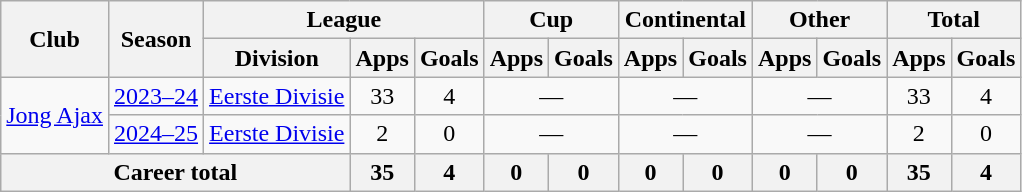<table class="wikitable" style="text-align: center">
<tr>
<th rowspan=2>Club</th>
<th rowspan=2>Season</th>
<th colspan=3>League</th>
<th colspan=2>Cup</th>
<th colspan=2>Continental</th>
<th colspan=2>Other</th>
<th colspan=2>Total</th>
</tr>
<tr>
<th>Division</th>
<th>Apps</th>
<th>Goals</th>
<th>Apps</th>
<th>Goals</th>
<th>Apps</th>
<th>Goals</th>
<th>Apps</th>
<th>Goals</th>
<th>Apps</th>
<th>Goals</th>
</tr>
<tr>
<td rowspan="2"><a href='#'>Jong Ajax</a></td>
<td><a href='#'>2023–24</a></td>
<td><a href='#'>Eerste Divisie</a></td>
<td>33</td>
<td>4</td>
<td colspan="2">—</td>
<td colspan="2">—</td>
<td colspan="2">—</td>
<td>33</td>
<td>4</td>
</tr>
<tr>
<td><a href='#'>2024–25</a></td>
<td><a href='#'>Eerste Divisie</a></td>
<td>2</td>
<td>0</td>
<td colspan="2">—</td>
<td colspan="2">—</td>
<td colspan="2">—</td>
<td>2</td>
<td>0</td>
</tr>
<tr>
<th colspan="3">Career total</th>
<th>35</th>
<th>4</th>
<th>0</th>
<th>0</th>
<th>0</th>
<th>0</th>
<th>0</th>
<th>0</th>
<th>35</th>
<th>4</th>
</tr>
</table>
